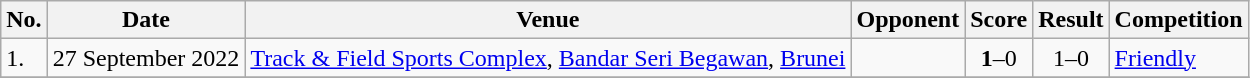<table class="wikitable">
<tr>
<th>No.</th>
<th>Date</th>
<th>Venue</th>
<th>Opponent</th>
<th>Score</th>
<th>Result</th>
<th>Competition</th>
</tr>
<tr>
<td>1.</td>
<td>27 September 2022</td>
<td><a href='#'>Track & Field Sports Complex</a>, <a href='#'>Bandar Seri Begawan</a>, <a href='#'>Brunei</a></td>
<td></td>
<td align=center><strong>1</strong>–0</td>
<td align=center>1–0</td>
<td><a href='#'>Friendly</a></td>
</tr>
<tr>
</tr>
</table>
